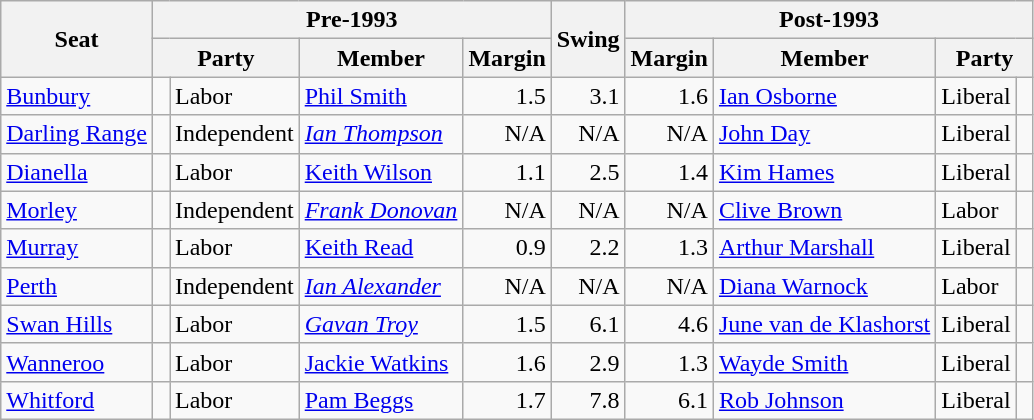<table class="wikitable">
<tr>
<th rowspan="2">Seat</th>
<th colspan="4">Pre-1993</th>
<th rowspan="2">Swing</th>
<th colspan="4">Post-1993</th>
</tr>
<tr>
<th colspan="2">Party</th>
<th>Member</th>
<th>Margin</th>
<th>Margin</th>
<th>Member</th>
<th colspan="2">Party</th>
</tr>
<tr>
<td><a href='#'>Bunbury</a></td>
<td> </td>
<td>Labor</td>
<td><a href='#'>Phil Smith</a></td>
<td style="text-align:right;">1.5</td>
<td style="text-align:right;">3.1</td>
<td style="text-align:right;">1.6</td>
<td><a href='#'>Ian Osborne</a></td>
<td>Liberal</td>
<td> </td>
</tr>
<tr>
<td><a href='#'>Darling Range</a></td>
<td> </td>
<td>Independent</td>
<td><em><a href='#'>Ian Thompson</a></em></td>
<td style="text-align:right;">N/A</td>
<td style="text-align:right;">N/A</td>
<td style="text-align:right;">N/A</td>
<td><a href='#'>John Day</a></td>
<td>Liberal</td>
<td> </td>
</tr>
<tr>
<td><a href='#'>Dianella</a></td>
<td> </td>
<td>Labor</td>
<td><a href='#'>Keith Wilson</a></td>
<td style="text-align:right;">1.1</td>
<td style="text-align:right;">2.5</td>
<td style="text-align:right;">1.4</td>
<td><a href='#'>Kim Hames</a></td>
<td>Liberal</td>
<td> </td>
</tr>
<tr>
<td><a href='#'>Morley</a></td>
<td> </td>
<td>Independent</td>
<td><em><a href='#'>Frank Donovan</a></em></td>
<td style="text-align:right;">N/A</td>
<td style="text-align:right;">N/A</td>
<td style="text-align:right;">N/A</td>
<td><a href='#'>Clive Brown</a></td>
<td>Labor</td>
<td> </td>
</tr>
<tr>
<td><a href='#'>Murray</a></td>
<td> </td>
<td>Labor</td>
<td><a href='#'>Keith Read</a></td>
<td style="text-align:right;">0.9</td>
<td style="text-align:right;">2.2</td>
<td style="text-align:right;">1.3</td>
<td><a href='#'>Arthur Marshall</a></td>
<td>Liberal</td>
<td> </td>
</tr>
<tr>
<td><a href='#'>Perth</a></td>
<td> </td>
<td>Independent</td>
<td><em><a href='#'>Ian Alexander</a></em></td>
<td style="text-align:right;">N/A</td>
<td style="text-align:right;">N/A</td>
<td style="text-align:right;">N/A</td>
<td><a href='#'>Diana Warnock</a></td>
<td>Labor</td>
<td> </td>
</tr>
<tr>
<td><a href='#'>Swan Hills</a></td>
<td> </td>
<td>Labor</td>
<td><em><a href='#'>Gavan Troy</a></em></td>
<td style="text-align:right;">1.5</td>
<td style="text-align:right;">6.1</td>
<td style="text-align:right;">4.6</td>
<td><a href='#'>June van de Klashorst</a></td>
<td>Liberal</td>
<td> </td>
</tr>
<tr>
<td><a href='#'>Wanneroo</a></td>
<td> </td>
<td>Labor</td>
<td><a href='#'>Jackie Watkins</a></td>
<td style="text-align:right;">1.6</td>
<td style="text-align:right;">2.9</td>
<td style="text-align:right;">1.3</td>
<td><a href='#'>Wayde Smith</a></td>
<td>Liberal</td>
<td> </td>
</tr>
<tr>
<td><a href='#'>Whitford</a></td>
<td> </td>
<td>Labor</td>
<td><a href='#'>Pam Beggs</a></td>
<td style="text-align:right;">1.7</td>
<td style="text-align:right;">7.8</td>
<td style="text-align:right;">6.1</td>
<td><a href='#'>Rob Johnson</a></td>
<td>Liberal</td>
<td> </td>
</tr>
</table>
